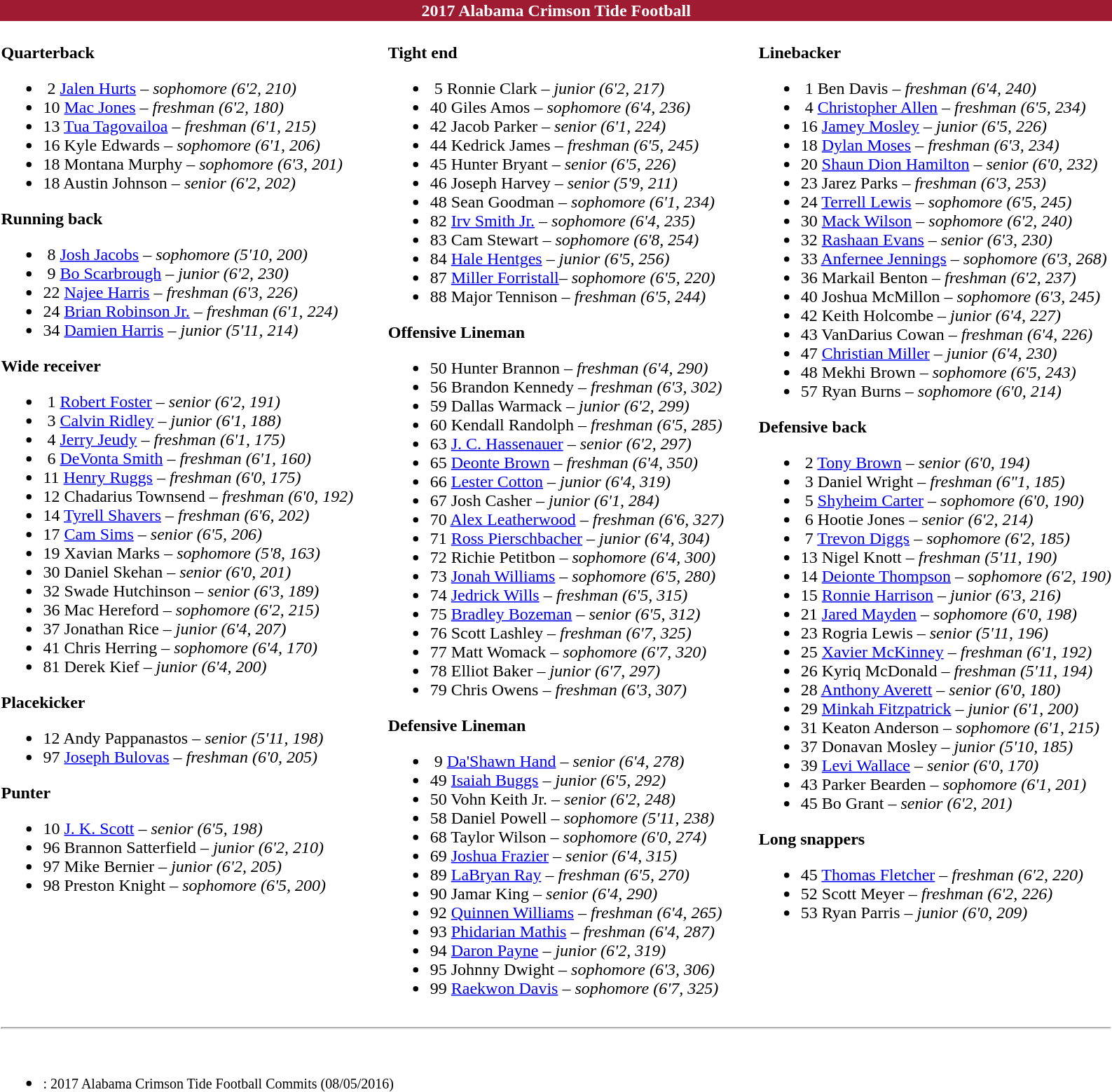<table class="toccolours" style="text-align: left;">
<tr>
<td colspan=11 style="color:#FFFFFF;background:#9E1B32; text-align: center"><strong>2017 Alabama Crimson Tide Football</strong></td>
</tr>
<tr>
<td valign="top"><br><strong>Quarterback</strong><ul><li> 2  <a href='#'>Jalen Hurts</a> – <em>sophomore (6'2, 210)</em></li><li>10  <a href='#'>Mac Jones</a> – <em>freshman (6'2, 180)</em></li><li>13  <a href='#'>Tua Tagovailoa</a> – <em>freshman (6'1, 215)</em></li><li>16  Kyle Edwards – <em>sophomore (6'1, 206)</em></li><li>18  Montana Murphy – <em>sophomore (6'3, 201)</em></li><li>18  Austin Johnson – <em>senior (6'2, 202)</em></li></ul><strong>Running back</strong><ul><li> 8  <a href='#'>Josh Jacobs</a> – <em>sophomore (5'10, 200)</em></li><li> 9  <a href='#'>Bo Scarbrough</a> – <em> junior (6'2, 230)</em></li><li>22  <a href='#'>Najee Harris</a> – <em>freshman (6'3, 226)</em></li><li>24  <a href='#'>Brian Robinson Jr.</a> – <em>freshman (6'1, 224)</em></li><li>34  <a href='#'>Damien Harris</a> – <em>junior (5'11, 214)</em></li></ul><strong>Wide receiver</strong><ul><li> 1  <a href='#'>Robert Foster</a> – <em> senior (6'2, 191)</em></li><li> 3  <a href='#'>Calvin Ridley</a> – <em>junior (6'1, 188)</em></li><li> 4  <a href='#'>Jerry Jeudy</a> – <em>freshman (6'1, 175)</em></li><li> 6   <a href='#'>DeVonta Smith</a> – <em>freshman (6'1, 160)</em></li><li>11  <a href='#'>Henry Ruggs</a> – <em>freshman (6'0, 175)</em></li><li>12  Chadarius Townsend – <em>freshman (6'0, 192)</em></li><li>14  <a href='#'>Tyrell Shavers</a> – <em>freshman (6'6, 202)</em></li><li>17  <a href='#'>Cam Sims</a> – <em>senior (6'5, 206)</em></li><li>19  Xavian Marks – <em>sophomore (5'8, 163)</em></li><li>30  Daniel Skehan – <em>senior (6'0, 201)</em></li><li>32  Swade Hutchinson – <em>senior (6'3, 189)</em></li><li>36  Mac Hereford – <em>sophomore (6'2, 215)</em></li><li>37  Jonathan Rice – <em>junior (6'4, 207)</em></li><li>41  Chris Herring – <em>sophomore (6'4, 170)</em></li><li>81  Derek Kief – <em> junior (6'4, 200)</em></li></ul><strong>Placekicker</strong><ul><li>12  Andy Pappanastos – <em> senior (5'11, 198)</em></li><li>97  <a href='#'>Joseph Bulovas</a> – <em>freshman (6'0, 205)</em></li></ul><strong>Punter</strong><ul><li>10  <a href='#'>J. K. Scott</a> – <em>senior (6'5, 198)</em></li><li>96  Brannon Satterfield – <em>junior (6'2, 210)</em></li><li>97  Mike Bernier – <em>junior (6'2, 205)</em></li><li>98  Preston Knight – <em>sophomore (6'5, 200)</em></li></ul></td>
<td width="25"> </td>
<td valign="top"><br><strong>Tight end</strong><ul><li> 5  Ronnie Clark – <em> junior (6'2, 217)</em></li><li>40  Giles Amos – <em>sophomore (6'4, 236)</em></li><li>42  Jacob Parker – <em>senior (6'1, 224)</em></li><li>44  Kedrick James – <em>freshman (6'5, 245)</em></li><li>45  Hunter Bryant – <em>senior (6'5, 226)</em></li><li>46  Joseph Harvey – <em>senior (5'9, 211)</em></li><li>48  Sean Goodman – <em>sophomore (6'1, 234)</em></li><li>82  <a href='#'>Irv Smith Jr.</a> – <em>sophomore (6'4, 235)</em></li><li>83  Cam Stewart – <em>sophomore (6'8, 254)</em></li><li>84  <a href='#'>Hale Hentges</a> – <em>junior (6'5, 256)</em></li><li>87  <a href='#'>Miller Forristall</a>– <em>sophomore (6'5, 220)</em></li><li>88  Major Tennison – <em>freshman (6'5, 244)</em></li></ul><strong>Offensive Lineman</strong><ul><li>50  Hunter Brannon  – <em>freshman (6'4, 290)</em></li><li>56  Brandon Kennedy – <em> freshman (6'3, 302)</em></li><li>59  Dallas Warmack – <em>junior (6'2, 299)</em></li><li>60  Kendall Randolph  – <em>freshman (6'5, 285)</em></li><li>63  <a href='#'>J. C. Hassenauer</a> – <em>senior (6'2, 297)</em></li><li>65  <a href='#'>Deonte Brown</a> – <em> freshman (6'4, 350)</em></li><li>66  <a href='#'>Lester Cotton</a> – <em>junior (6'4, 319)</em></li><li>67  Josh Casher – <em> junior (6'1, 284)</em></li><li>70  <a href='#'>Alex Leatherwood</a>  – <em>freshman (6'6, 327)</em></li><li>71  <a href='#'>Ross Pierschbacher</a> – <em> junior (6'4, 304)</em></li><li>72  Richie Petitbon – <em> sophomore (6'4, 300)</em></li><li>73  <a href='#'>Jonah Williams</a> – <em>sophomore (6'5, 280)</em></li><li>74  <a href='#'>Jedrick Wills</a>  – <em>freshman (6'5, 315)</em></li><li>75  <a href='#'>Bradley Bozeman</a> – <em> senior (6'5, 312)</em></li><li>76  Scott Lashley – <em> freshman (6'7, 325)</em></li><li>77  Matt Womack – <em> sophomore (6'7, 320)</em></li><li>78  Elliot Baker – <em>junior (6'7, 297)</em></li><li>79  Chris Owens – <em> freshman (6'3, 307)</em></li></ul><strong>Defensive Lineman</strong><ul><li> 9  <a href='#'>Da'Shawn Hand</a> – <em>senior (6'4, 278)</em></li><li>49  <a href='#'>Isaiah Buggs</a> – <em>junior (6'5, 292)</em></li><li>50  Vohn Keith Jr. – <em>senior (6'2, 248)</em></li><li>58  Daniel Powell – <em>sophomore (5'11, 238)</em></li><li>68  Taylor Wilson – <em>sophomore (6'0, 274)</em></li><li>69  <a href='#'>Joshua Frazier</a> – <em>senior (6'4, 315)</em></li><li>89  <a href='#'>LaBryan Ray</a> – <em>freshman (6'5, 270)</em></li><li>90  Jamar King – <em>senior (6'4, 290)</em></li><li>92  <a href='#'>Quinnen Williams</a> – <em> freshman (6'4, 265)</em></li><li>93  <a href='#'>Phidarian Mathis</a> – <em>freshman (6'4, 287)</em></li><li>94  <a href='#'>Daron Payne</a> – <em>junior (6'2, 319)</em></li><li>95  Johnny Dwight – <em> sophomore (6'3, 306)</em></li><li>99  <a href='#'>Raekwon Davis</a> – <em>sophomore (6'7, 325)</em></li></ul></td>
<td width="25"> </td>
<td valign="top"><br><strong>Linebacker</strong><ul><li> 1  Ben Davis – <em> freshman (6'4, 240)</em></li><li> 4  <a href='#'>Christopher Allen</a> – <em>freshman (6'5, 234)</em></li><li>16  <a href='#'>Jamey Mosley</a> – <em> junior (6'5, 226)</em></li><li>18  <a href='#'>Dylan Moses</a> – <em>freshman (6'3, 234)</em></li><li>20  <a href='#'>Shaun Dion Hamilton</a> – <em>senior (6'0, 232)</em></li><li>23  Jarez Parks – <em>freshman (6'3, 253)</em></li><li>24  <a href='#'>Terrell Lewis</a> – <em>sophomore (6'5, 245)</em></li><li>30  <a href='#'>Mack Wilson</a> – <em>sophomore (6'2, 240)</em></li><li>32  <a href='#'>Rashaan Evans</a> – <em>senior (6'3, 230)</em></li><li>33  <a href='#'>Anfernee Jennings</a> – <em> sophomore (6'3, 268)</em></li><li>36  Markail Benton – <em>freshman (6'2, 237)</em></li><li>40  Joshua McMillon – <em> sophomore (6'3, 245)</em></li><li>42  Keith Holcombe – <em> junior (6'4, 227)</em></li><li>43  VanDarius Cowan – <em>freshman (6'4, 226)</em></li><li>47  <a href='#'>Christian Miller</a> – <em> junior (6'4, 230)</em></li><li>48  Mekhi Brown – <em> sophomore (6'5, 243)</em></li><li>57  Ryan Burns – <em>sophomore (6'0, 214)</em></li></ul><strong>Defensive back</strong><ul><li> 2  <a href='#'>Tony Brown</a> – <em>senior (6'0, 194)</em></li><li> 3  Daniel Wright – <em>freshman (6"1, 185)</em></li><li> 5  <a href='#'>Shyheim Carter</a> – <em>sophomore (6'0, 190)</em></li><li> 6  Hootie Jones – <em>senior (6'2, 214)</em></li><li> 7  <a href='#'>Trevon Diggs</a> – <em>sophomore (6'2, 185)</em></li><li>13  Nigel Knott – <em> freshman (5'11, 190)</em></li><li>14  <a href='#'>Deionte Thompson</a> – <em> sophomore (6'2, 190)</em></li><li>15  <a href='#'>Ronnie Harrison</a> – <em>junior (6'3, 216)</em></li><li>21  <a href='#'>Jared Mayden</a> – <em>sophomore (6'0, 198)</em></li><li>23  Rogria Lewis – <em>senior (5'11, 196)</em></li><li>25  <a href='#'>Xavier McKinney</a> – <em>freshman (6'1, 192)</em></li><li>26  Kyriq McDonald – <em>freshman (5'11, 194)</em></li><li>28  <a href='#'>Anthony Averett</a> – <em> senior (6'0, 180)</em></li><li>29  <a href='#'>Minkah Fitzpatrick</a> – <em>junior (6'1, 200)</em></li><li>31  Keaton Anderson – <em> sophomore (6'1, 215)</em></li><li>37  Donavan Mosley – <em>junior (5'10, 185)</em></li><li>39  <a href='#'>Levi Wallace</a> – <em>senior (6'0, 170)</em></li><li>43  Parker Bearden – <em>sophomore (6'1, 201)</em></li><li>45  Bo Grant – <em>senior (6'2, 201)</em></li></ul><strong>Long snappers</strong><ul><li>45  <a href='#'>Thomas Fletcher</a> – <em>freshman (6'2, 220)</em></li><li>52  Scott Meyer – <em> freshman (6'2, 226)</em></li><li>53  Ryan Parris – <em>junior (6'0, 209)</em></li></ul></td>
</tr>
<tr>
<td colspan="7"><hr><br><ul><li><small>: 2017 Alabama Crimson Tide Football Commits (08/05/2016)</small></li></ul></td>
</tr>
</table>
